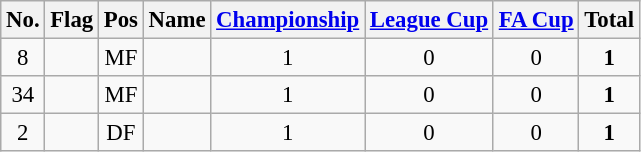<table class="wikitable sortable" style="text-align:center; font-size:95%;">
<tr>
<th>No.</th>
<th>Flag</th>
<th>Pos</th>
<th>Name</th>
<th><a href='#'>Championship</a></th>
<th><a href='#'>League Cup</a></th>
<th><a href='#'>FA Cup</a></th>
<th>Total</th>
</tr>
<tr>
<td>8</td>
<td></td>
<td>MF</td>
<td></td>
<td>1</td>
<td>0</td>
<td>0</td>
<td> <strong>1</strong></td>
</tr>
<tr>
<td>34</td>
<td></td>
<td>MF</td>
<td></td>
<td>1</td>
<td>0</td>
<td>0</td>
<td> <strong>1</strong></td>
</tr>
<tr>
<td>2</td>
<td></td>
<td>DF</td>
<td></td>
<td>1</td>
<td>0</td>
<td>0</td>
<td> <strong>1</strong></td>
</tr>
</table>
